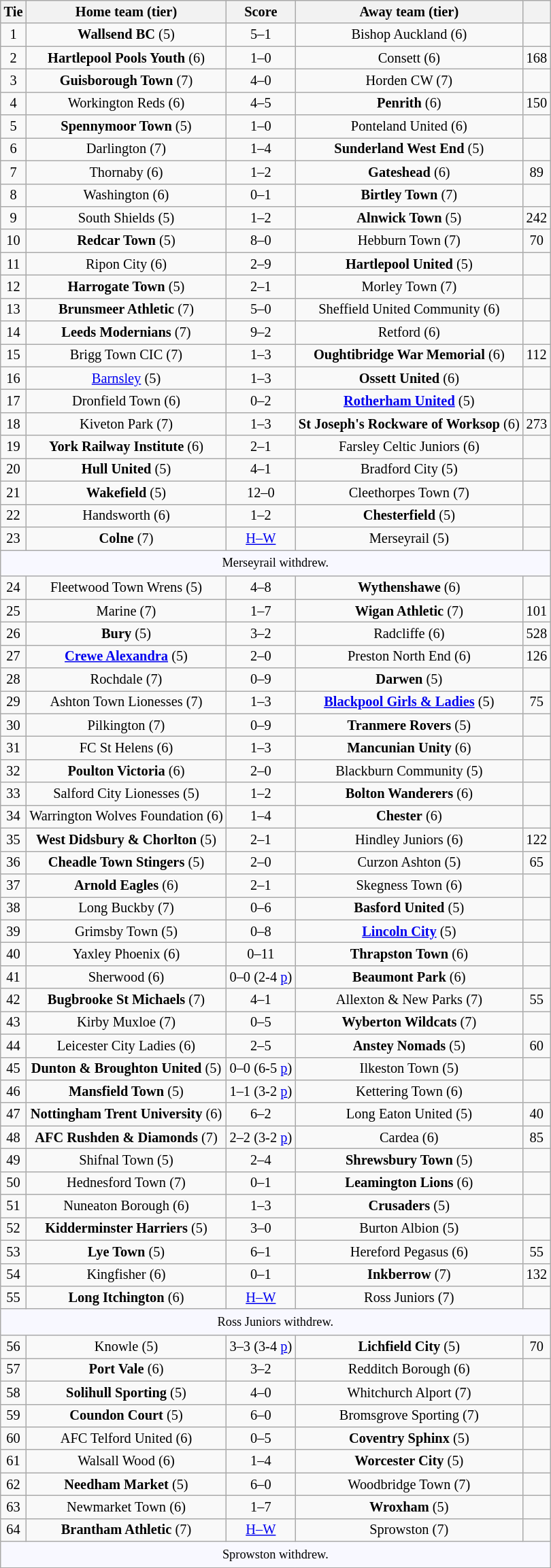<table class="wikitable" style="text-align:center; font-size:85%">
<tr>
<th>Tie</th>
<th>Home team (tier)</th>
<th>Score</th>
<th>Away team (tier)</th>
<th></th>
</tr>
<tr>
<td>1</td>
<td><strong>Wallsend BC</strong> (5)</td>
<td>5–1</td>
<td>Bishop Auckland (6)</td>
<td></td>
</tr>
<tr>
<td>2</td>
<td><strong>Hartlepool Pools Youth</strong> (6)</td>
<td>1–0</td>
<td>Consett (6)</td>
<td>168</td>
</tr>
<tr>
<td>3</td>
<td><strong>Guisborough Town</strong> (7)</td>
<td>4–0</td>
<td>Horden CW (7)</td>
<td></td>
</tr>
<tr>
<td>4</td>
<td>Workington Reds (6)</td>
<td>4–5</td>
<td><strong>Penrith</strong> (6)</td>
<td>150</td>
</tr>
<tr>
<td>5</td>
<td><strong>Spennymoor Town</strong> (5)</td>
<td>1–0</td>
<td>Ponteland United (6)</td>
<td></td>
</tr>
<tr>
<td>6</td>
<td>Darlington (7)</td>
<td>1–4</td>
<td><strong>Sunderland West End</strong> (5)</td>
<td></td>
</tr>
<tr>
<td>7</td>
<td>Thornaby (6)</td>
<td>1–2</td>
<td><strong>Gateshead</strong> (6)</td>
<td>89</td>
</tr>
<tr>
<td>8</td>
<td>Washington (6)</td>
<td>0–1</td>
<td><strong>Birtley Town</strong> (7)</td>
<td></td>
</tr>
<tr>
<td>9</td>
<td>South Shields (5)</td>
<td>1–2</td>
<td><strong>Alnwick Town</strong> (5)</td>
<td>242</td>
</tr>
<tr>
<td>10</td>
<td><strong>Redcar Town</strong> (5)</td>
<td>8–0</td>
<td>Hebburn Town (7)</td>
<td>70</td>
</tr>
<tr>
<td>11</td>
<td>Ripon City (6)</td>
<td>2–9</td>
<td><strong>Hartlepool United</strong> (5)</td>
<td></td>
</tr>
<tr>
<td>12</td>
<td><strong>Harrogate Town</strong> (5)</td>
<td>2–1</td>
<td>Morley Town (7)</td>
<td></td>
</tr>
<tr>
<td>13</td>
<td><strong>Brunsmeer Athletic</strong> (7)</td>
<td>5–0</td>
<td>Sheffield United Community (6)</td>
<td></td>
</tr>
<tr>
<td>14</td>
<td><strong>Leeds Modernians</strong> (7)</td>
<td>9–2</td>
<td>Retford (6)</td>
<td></td>
</tr>
<tr>
<td>15</td>
<td>Brigg Town CIC (7)</td>
<td>1–3</td>
<td><strong>Oughtibridge War Memorial</strong> (6)</td>
<td>112</td>
</tr>
<tr>
<td>16</td>
<td><a href='#'>Barnsley</a> (5)</td>
<td>1–3</td>
<td><strong>Ossett United</strong> (6)</td>
<td></td>
</tr>
<tr>
<td>17</td>
<td>Dronfield Town (6)</td>
<td>0–2</td>
<td><strong><a href='#'>Rotherham United</a></strong> (5)</td>
<td></td>
</tr>
<tr>
<td>18</td>
<td>Kiveton Park (7)</td>
<td>1–3</td>
<td><strong>St Joseph's Rockware of Worksop</strong> (6)</td>
<td>273</td>
</tr>
<tr>
<td>19</td>
<td><strong>York Railway Institute</strong> (6)</td>
<td>2–1</td>
<td>Farsley Celtic Juniors (6)</td>
<td></td>
</tr>
<tr>
<td>20</td>
<td><strong>Hull United</strong> (5)</td>
<td>4–1</td>
<td>Bradford City (5)</td>
<td></td>
</tr>
<tr>
<td>21</td>
<td><strong>Wakefield</strong> (5)</td>
<td>12–0</td>
<td>Cleethorpes Town (7)</td>
<td></td>
</tr>
<tr>
<td>22</td>
<td>Handsworth (6)</td>
<td>1–2</td>
<td><strong>Chesterfield</strong> (5)</td>
<td></td>
</tr>
<tr>
<td>23</td>
<td><strong>Colne</strong> (7)</td>
<td><a href='#'>H–W</a></td>
<td>Merseyrail (5)</td>
<td></td>
</tr>
<tr>
<td colspan="5" style="background:GhostWhite; height:20px; text-align:center; font-size:90%">Merseyrail withdrew.</td>
</tr>
<tr>
<td>24</td>
<td>Fleetwood Town Wrens (5)</td>
<td>4–8</td>
<td><strong>Wythenshawe</strong> (6)</td>
<td></td>
</tr>
<tr>
<td>25</td>
<td>Marine (7)</td>
<td>1–7</td>
<td><strong>Wigan Athletic</strong> (7)</td>
<td>101</td>
</tr>
<tr>
<td>26</td>
<td><strong>Bury</strong> (5)</td>
<td>3–2</td>
<td>Radcliffe (6)</td>
<td>528</td>
</tr>
<tr>
<td>27</td>
<td><strong><a href='#'>Crewe Alexandra</a></strong> (5)</td>
<td>2–0</td>
<td>Preston North End (6)</td>
<td>126</td>
</tr>
<tr>
<td>28</td>
<td>Rochdale (7)</td>
<td>0–9</td>
<td><strong>Darwen</strong> (5)</td>
<td></td>
</tr>
<tr>
<td>29</td>
<td>Ashton Town Lionesses (7)</td>
<td>1–3</td>
<td><strong><a href='#'>Blackpool Girls & Ladies</a></strong> (5)</td>
<td>75</td>
</tr>
<tr>
<td>30</td>
<td>Pilkington (7)</td>
<td>0–9</td>
<td><strong>Tranmere Rovers</strong> (5)</td>
<td></td>
</tr>
<tr>
<td>31</td>
<td>FC St Helens (6)</td>
<td>1–3</td>
<td><strong>Mancunian Unity</strong> (6)</td>
<td></td>
</tr>
<tr .>
<td>32</td>
<td><strong>Poulton Victoria</strong> (6)</td>
<td>2–0</td>
<td>Blackburn Community (5)</td>
<td></td>
</tr>
<tr>
<td>33</td>
<td>Salford City Lionesses (5)</td>
<td>1–2</td>
<td><strong>Bolton Wanderers</strong> (6)</td>
<td></td>
</tr>
<tr>
<td>34</td>
<td>Warrington Wolves Foundation (6)</td>
<td>1–4</td>
<td><strong>Chester</strong> (6)</td>
<td></td>
</tr>
<tr>
<td>35</td>
<td><strong>West Didsbury & Chorlton</strong> (5)</td>
<td>2–1</td>
<td>Hindley Juniors (6)</td>
<td>122</td>
</tr>
<tr>
<td>36</td>
<td><strong>Cheadle Town Stingers</strong> (5)</td>
<td>2–0</td>
<td>Curzon Ashton (5)</td>
<td>65</td>
</tr>
<tr>
<td>37</td>
<td><strong>Arnold Eagles</strong> (6)</td>
<td>2–1</td>
<td>Skegness Town (6)</td>
<td></td>
</tr>
<tr>
<td>38</td>
<td>Long Buckby (7)</td>
<td>0–6</td>
<td><strong>Basford United</strong> (5)</td>
<td></td>
</tr>
<tr>
<td>39</td>
<td>Grimsby Town (5)</td>
<td>0–8</td>
<td><strong><a href='#'>Lincoln City</a></strong> (5)</td>
<td></td>
</tr>
<tr>
<td>40</td>
<td>Yaxley Phoenix (6)</td>
<td>0–11</td>
<td><strong>Thrapston Town</strong> (6)</td>
<td></td>
</tr>
<tr>
<td>41</td>
<td>Sherwood (6)</td>
<td>0–0 (2-4 <a href='#'>p</a>)</td>
<td><strong>Beaumont Park</strong> (6)</td>
<td></td>
</tr>
<tr>
<td>42</td>
<td><strong>Bugbrooke St Michaels</strong> (7)</td>
<td>4–1</td>
<td>Allexton & New Parks (7)</td>
<td>55</td>
</tr>
<tr>
<td>43</td>
<td>Kirby Muxloe (7)</td>
<td>0–5</td>
<td><strong>Wyberton Wildcats</strong> (7)</td>
<td></td>
</tr>
<tr>
<td>44</td>
<td>Leicester City Ladies (6)</td>
<td>2–5</td>
<td><strong>Anstey Nomads</strong> (5)</td>
<td>60</td>
</tr>
<tr>
<td>45</td>
<td><strong>Dunton & Broughton United</strong> (5)</td>
<td>0–0 (6-5 <a href='#'>p</a>)</td>
<td>Ilkeston Town (5)</td>
<td></td>
</tr>
<tr>
<td>46</td>
<td><strong>Mansfield Town</strong> (5)</td>
<td>1–1 (3-2 <a href='#'>p</a>)</td>
<td>Kettering Town (6)</td>
<td></td>
</tr>
<tr>
<td>47</td>
<td><strong>Nottingham Trent University</strong> (6)</td>
<td>6–2</td>
<td>Long Eaton United (5)</td>
<td>40</td>
</tr>
<tr>
<td>48</td>
<td><strong>AFC Rushden & Diamonds</strong> (7)</td>
<td>2–2 (3-2 <a href='#'>p</a>)</td>
<td>Cardea (6)</td>
<td>85</td>
</tr>
<tr>
<td>49</td>
<td>Shifnal Town (5)</td>
<td>2–4</td>
<td><strong>Shrewsbury Town</strong> (5)</td>
<td></td>
</tr>
<tr>
<td>50</td>
<td>Hednesford Town (7)</td>
<td>0–1</td>
<td><strong>Leamington Lions</strong> (6)</td>
<td></td>
</tr>
<tr>
<td>51</td>
<td>Nuneaton Borough (6)</td>
<td>1–3</td>
<td><strong>Crusaders</strong> (5)</td>
<td></td>
</tr>
<tr>
<td>52</td>
<td><strong>Kidderminster Harriers</strong> (5)</td>
<td>3–0</td>
<td>Burton Albion (5)</td>
<td></td>
</tr>
<tr>
<td>53</td>
<td><strong>Lye Town</strong> (5)</td>
<td>6–1</td>
<td>Hereford Pegasus (6)</td>
<td>55</td>
</tr>
<tr>
<td>54</td>
<td>Kingfisher (6)</td>
<td>0–1</td>
<td><strong>Inkberrow</strong> (7)</td>
<td>132</td>
</tr>
<tr>
<td>55</td>
<td><strong>Long Itchington</strong> (6)</td>
<td><a href='#'>H–W</a></td>
<td>Ross Juniors (7)</td>
<td></td>
</tr>
<tr>
<td colspan="5" style="background:GhostWhite; height:20px; text-align:center; font-size:90%">Ross Juniors withdrew.</td>
</tr>
<tr>
<td>56</td>
<td>Knowle (5)</td>
<td>3–3 (3-4 <a href='#'>p</a>)</td>
<td><strong>Lichfield City</strong> (5)</td>
<td>70</td>
</tr>
<tr>
<td>57</td>
<td><strong>Port Vale</strong> (6)</td>
<td>3–2</td>
<td>Redditch Borough (6)</td>
<td></td>
</tr>
<tr>
<td>58</td>
<td><strong>Solihull Sporting</strong> (5)</td>
<td>4–0</td>
<td>Whitchurch Alport (7)</td>
<td></td>
</tr>
<tr>
<td>59</td>
<td><strong>Coundon Court</strong> (5)</td>
<td>6–0</td>
<td>Bromsgrove Sporting (7)</td>
<td></td>
</tr>
<tr>
<td>60</td>
<td>AFC Telford United (6)</td>
<td>0–5</td>
<td><strong>Coventry Sphinx</strong> (5)</td>
<td></td>
</tr>
<tr>
<td>61</td>
<td>Walsall Wood (6)</td>
<td>1–4</td>
<td><strong>Worcester City</strong> (5)</td>
<td></td>
</tr>
<tr>
<td>62</td>
<td><strong>Needham Market</strong> (5)</td>
<td>6–0</td>
<td>Woodbridge Town (7)</td>
<td></td>
</tr>
<tr>
<td>63</td>
<td>Newmarket Town (6)</td>
<td>1–7</td>
<td><strong>Wroxham</strong> (5)</td>
<td></td>
</tr>
<tr>
<td>64</td>
<td><strong>Brantham Athletic</strong> (7)</td>
<td><a href='#'>H–W</a></td>
<td>Sprowston (7)</td>
<td></td>
</tr>
<tr>
<td colspan="5" style="background:GhostWhite; height:20px; text-align:center; font-size:90%">Sprowston withdrew.</td>
</tr>
<tr>
</tr>
</table>
